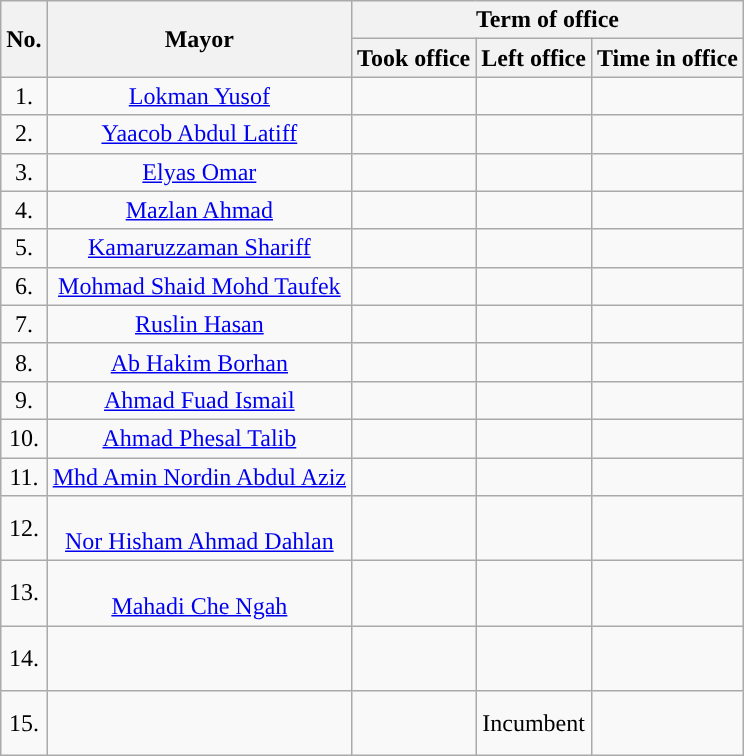<table class="wikitable" style="text-align:center;">
<tr>
<th rowspan=2>No.</th>
<th rowspan=2>Mayor</th>
<th colspan=3>Term of office</th>
</tr>
<tr>
<th>Took office</th>
<th>Left office</th>
<th>Time in office</th>
</tr>
<tr>
<td>1.</td>
<td><a href='#'>Lokman Yusof</a></td>
<td></td>
<td></td>
<td></td>
</tr>
<tr>
<td>2.</td>
<td><a href='#'>Yaacob Abdul Latiff</a></td>
<td></td>
<td></td>
<td></td>
</tr>
<tr>
<td>3.</td>
<td><a href='#'>Elyas Omar</a></td>
<td></td>
<td></td>
<td></td>
</tr>
<tr>
<td>4.</td>
<td><a href='#'>Mazlan Ahmad</a></td>
<td></td>
<td></td>
<td></td>
</tr>
<tr>
<td>5.</td>
<td><a href='#'>Kamaruzzaman Shariff</a></td>
<td></td>
<td></td>
<td></td>
</tr>
<tr>
<td>6.</td>
<td><a href='#'>Mohmad Shaid Mohd Taufek</a></td>
<td></td>
<td></td>
<td></td>
</tr>
<tr>
<td>7.</td>
<td><a href='#'>Ruslin Hasan</a></td>
<td></td>
<td></td>
<td></td>
</tr>
<tr>
<td>8.</td>
<td><a href='#'>Ab Hakim Borhan</a></td>
<td></td>
<td></td>
<td></td>
</tr>
<tr>
<td>9.</td>
<td><a href='#'>Ahmad Fuad Ismail</a></td>
<td></td>
<td></td>
<td></td>
</tr>
<tr>
<td>10.</td>
<td><a href='#'>Ahmad Phesal Talib</a></td>
<td></td>
<td></td>
<td></td>
</tr>
<tr>
<td>11.</td>
<td><a href='#'>Mhd Amin Nordin Abdul Aziz</a></td>
<td></td>
<td></td>
<td></td>
</tr>
<tr>
<td>12.</td>
<td><br><a href='#'>Nor Hisham Ahmad Dahlan</a></td>
<td></td>
<td></td>
<td></td>
</tr>
<tr>
<td>13.</td>
<td><br><a href='#'>Mahadi Che Ngah</a></td>
<td></td>
<td></td>
<td></td>
</tr>
<tr>
<td>14.</td>
<td><br><br></td>
<td></td>
<td></td>
<td></td>
</tr>
<tr>
<td>15.</td>
<td><br><br></td>
<td></td>
<td>Incumbent</td>
<td></td>
</tr>
</table>
